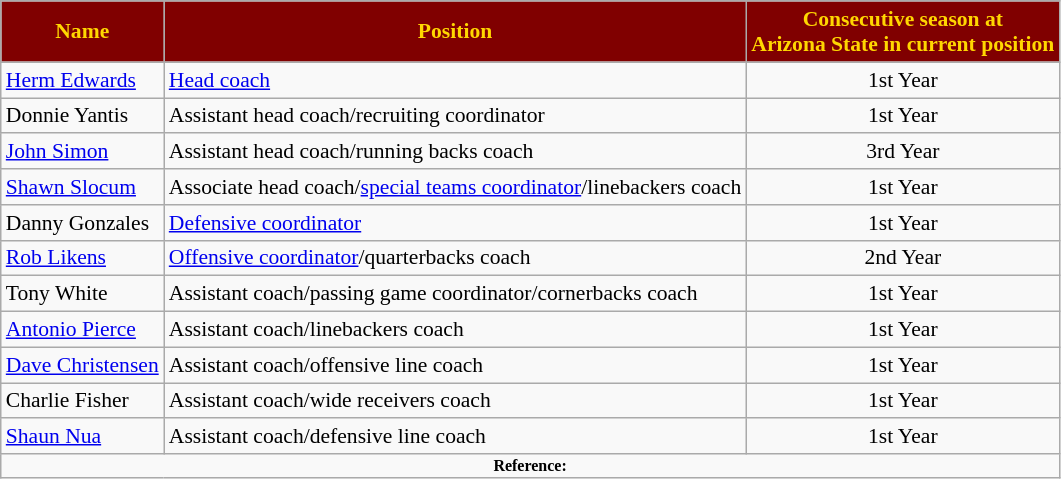<table class="wikitable" style="font-size:90%;">
<tr>
<th style="background:Maroon;color:gold;">Name</th>
<th style="background:Maroon;color:gold;">Position</th>
<th style="background:Maroon;color:gold;">Consecutive season at<br>Arizona State in current position</th>
</tr>
<tr>
<td><a href='#'>Herm Edwards</a></td>
<td><a href='#'>Head coach</a></td>
<td align=center>1st Year</td>
</tr>
<tr>
<td>Donnie Yantis</td>
<td>Assistant head coach/recruiting coordinator</td>
<td align=center>1st Year</td>
</tr>
<tr>
<td><a href='#'>John Simon</a></td>
<td>Assistant head coach/running backs coach</td>
<td align=center>3rd Year</td>
</tr>
<tr>
<td><a href='#'>Shawn Slocum</a></td>
<td>Associate head coach/<a href='#'>special teams coordinator</a>/linebackers coach</td>
<td align=center>1st Year</td>
</tr>
<tr>
<td>Danny Gonzales</td>
<td><a href='#'>Defensive coordinator</a></td>
<td align=center>1st Year</td>
</tr>
<tr>
<td><a href='#'>Rob Likens</a></td>
<td><a href='#'>Offensive coordinator</a>/quarterbacks coach</td>
<td align=center>2nd Year</td>
</tr>
<tr>
<td>Tony White</td>
<td>Assistant coach/passing game coordinator/cornerbacks coach</td>
<td align=center>1st Year</td>
</tr>
<tr>
<td><a href='#'>Antonio Pierce</a></td>
<td>Assistant coach/linebackers coach</td>
<td align=center>1st Year</td>
</tr>
<tr>
<td><a href='#'>Dave Christensen</a></td>
<td>Assistant coach/offensive line coach</td>
<td align=center>1st Year</td>
</tr>
<tr>
<td>Charlie Fisher</td>
<td>Assistant coach/wide receivers coach</td>
<td align=center>1st Year</td>
</tr>
<tr>
<td><a href='#'>Shaun Nua</a></td>
<td>Assistant coach/defensive line coach</td>
<td align=center>1st Year</td>
</tr>
<tr>
<td colspan="4"  style="font-size:8pt; text-align:center;"><strong>Reference:</strong></td>
</tr>
</table>
